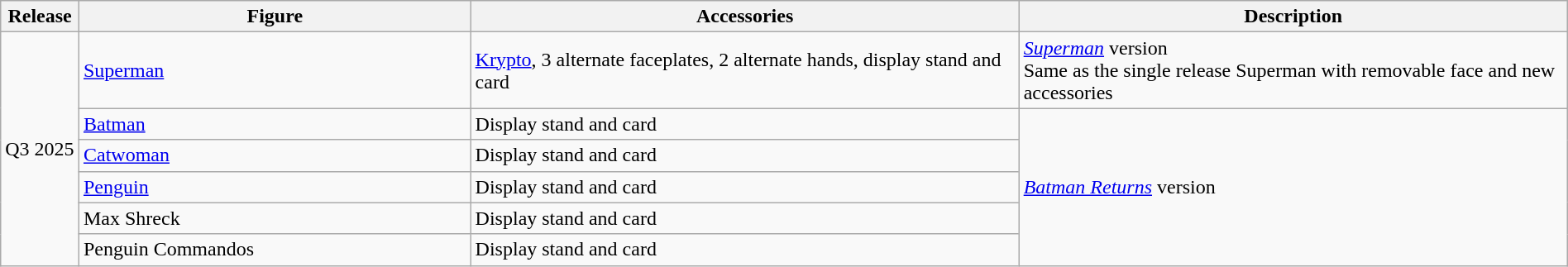<table class="wikitable" style="width:100%;">
<tr>
<th width=5%!scope="col">Release</th>
<th width=25%!scope="col">Figure</th>
<th width=35%!scope="col">Accessories</th>
<th width=35%!scope="col">Description</th>
</tr>
<tr>
<td rowspan=6>Q3 2025</td>
<td><a href='#'>Superman</a></td>
<td><a href='#'>Krypto</a>, 3 alternate faceplates, 2 alternate hands, display stand and card</td>
<td><em><a href='#'>Superman</a></em> version<br>Same as the single release Superman with removable face and new accessories</td>
</tr>
<tr>
<td><a href='#'>Batman</a></td>
<td>Display stand and card</td>
<td rowspan=5><em><a href='#'>Batman Returns</a></em> version</td>
</tr>
<tr>
<td><a href='#'>Catwoman</a></td>
<td>Display stand and card</td>
</tr>
<tr>
<td><a href='#'>Penguin</a></td>
<td>Display stand and card</td>
</tr>
<tr>
<td>Max Shreck</td>
<td>Display stand and card</td>
</tr>
<tr>
<td>Penguin Commandos</td>
<td>Display stand and card</td>
</tr>
</table>
